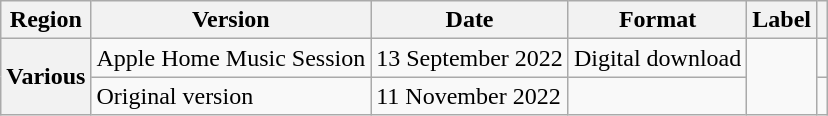<table class="wikitable plainrowheaders">
<tr>
<th scope="col">Region</th>
<th scope="col">Version</th>
<th scope="col">Date</th>
<th scope="col">Format</th>
<th scope="col">Label</th>
<th scope="col"></th>
</tr>
<tr>
<th rowspan="2">Various</th>
<td>Apple Home Music Session</td>
<td>13 September 2022</td>
<td>Digital download</td>
<td rowspan="2"></td>
<td></td>
</tr>
<tr>
<td>Original version</td>
<td>11 November 2022</td>
<td rowspan="2"></td>
<td></td>
</tr>
</table>
